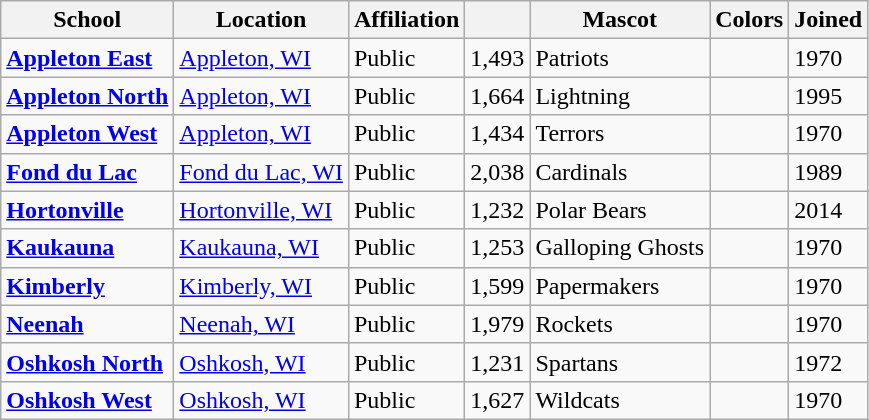<table class="wikitable sortable">
<tr>
<th>School</th>
<th>Location</th>
<th>Affiliation</th>
<th></th>
<th>Mascot</th>
<th>Colors</th>
<th>Joined</th>
</tr>
<tr>
<td><a href='#'><strong>Appleton East</strong></a></td>
<td><a href='#'>Appleton, WI</a></td>
<td>Public</td>
<td>1,493</td>
<td>Patriots</td>
<td> </td>
<td>1970</td>
</tr>
<tr>
<td><a href='#'><strong>Appleton North</strong></a></td>
<td><a href='#'>Appleton, WI</a></td>
<td>Public</td>
<td>1,664</td>
<td>Lightning</td>
<td> </td>
<td>1995</td>
</tr>
<tr>
<td><a href='#'><strong>Appleton West</strong></a></td>
<td><a href='#'>Appleton, WI</a></td>
<td>Public</td>
<td>1,434</td>
<td>Terrors</td>
<td> </td>
<td>1970</td>
</tr>
<tr>
<td><a href='#'><strong>Fond du Lac</strong></a></td>
<td><a href='#'>Fond du Lac, WI</a></td>
<td>Public</td>
<td>2,038</td>
<td>Cardinals</td>
<td> </td>
<td>1989</td>
</tr>
<tr>
<td><a href='#'><strong>Hortonville</strong></a></td>
<td><a href='#'>Hortonville, WI</a></td>
<td>Public</td>
<td>1,232</td>
<td>Polar Bears</td>
<td> </td>
<td>2014</td>
</tr>
<tr>
<td><a href='#'><strong>Kaukauna</strong></a></td>
<td><a href='#'>Kaukauna, WI</a></td>
<td>Public</td>
<td>1,253</td>
<td>Galloping Ghosts</td>
<td> </td>
<td>1970</td>
</tr>
<tr>
<td><a href='#'><strong>Kimberly</strong></a></td>
<td><a href='#'>Kimberly, WI</a></td>
<td>Public</td>
<td>1,599</td>
<td>Papermakers</td>
<td> </td>
<td>1970</td>
</tr>
<tr>
<td><a href='#'><strong>Neenah</strong></a></td>
<td><a href='#'>Neenah, WI</a></td>
<td>Public</td>
<td>1,979</td>
<td>Rockets</td>
<td> </td>
<td>1970</td>
</tr>
<tr>
<td><a href='#'><strong>Oshkosh North</strong></a></td>
<td><a href='#'>Oshkosh, WI</a></td>
<td>Public</td>
<td>1,231</td>
<td>Spartans</td>
<td> </td>
<td>1972</td>
</tr>
<tr>
<td><a href='#'><strong>Oshkosh West</strong></a></td>
<td><a href='#'>Oshkosh, WI</a></td>
<td>Public</td>
<td>1,627</td>
<td>Wildcats</td>
<td> </td>
<td>1970</td>
</tr>
</table>
